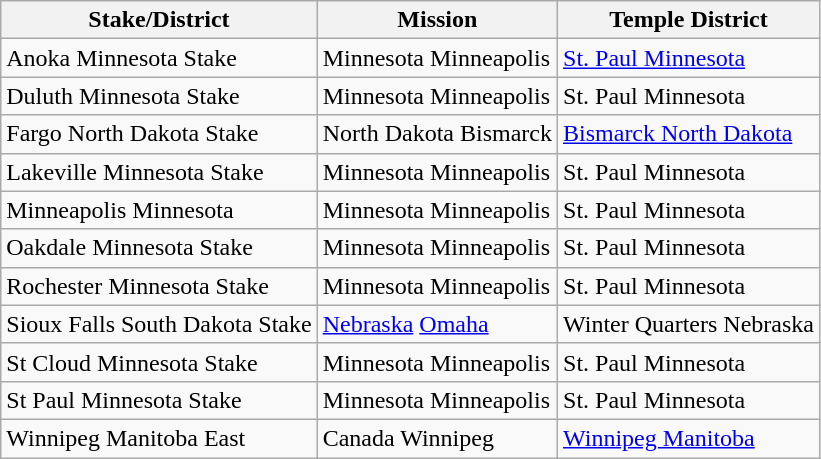<table class="wikitable sortable">
<tr>
<th>Stake/District</th>
<th>Mission</th>
<th>Temple District</th>
</tr>
<tr>
<td>Anoka Minnesota Stake</td>
<td>Minnesota Minneapolis</td>
<td><a href='#'>St. Paul Minnesota</a></td>
</tr>
<tr>
<td>Duluth Minnesota Stake</td>
<td>Minnesota Minneapolis</td>
<td>St. Paul Minnesota</td>
</tr>
<tr>
<td>Fargo North Dakota Stake</td>
<td>North Dakota Bismarck</td>
<td><a href='#'>Bismarck North Dakota</a></td>
</tr>
<tr>
<td>Lakeville Minnesota Stake</td>
<td>Minnesota Minneapolis</td>
<td>St. Paul Minnesota</td>
</tr>
<tr>
<td>Minneapolis Minnesota</td>
<td>Minnesota Minneapolis</td>
<td>St. Paul Minnesota</td>
</tr>
<tr>
<td>Oakdale Minnesota Stake</td>
<td>Minnesota Minneapolis</td>
<td>St. Paul Minnesota</td>
</tr>
<tr>
<td>Rochester Minnesota Stake</td>
<td>Minnesota Minneapolis</td>
<td>St. Paul Minnesota</td>
</tr>
<tr>
<td>Sioux Falls South Dakota Stake</td>
<td><a href='#'>Nebraska</a> <a href='#'>Omaha</a></td>
<td>Winter Quarters Nebraska</td>
</tr>
<tr>
<td>St Cloud Minnesota Stake</td>
<td>Minnesota Minneapolis</td>
<td>St. Paul Minnesota</td>
</tr>
<tr>
<td>St Paul Minnesota Stake</td>
<td>Minnesota Minneapolis</td>
<td>St. Paul Minnesota</td>
</tr>
<tr>
<td>Winnipeg Manitoba East</td>
<td>Canada Winnipeg</td>
<td><a href='#'>Winnipeg Manitoba</a></td>
</tr>
</table>
